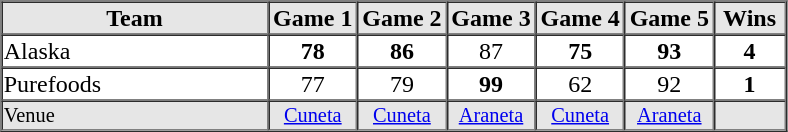<table border=1 cellspacing=0 width=525 align=center>
<tr style="text-align:center; background-color:#e6e6e6;">
<th align=center width=30%>Team</th>
<th width=10%>Game 1</th>
<th width=10%>Game 2</th>
<th width=10%>Game 3</th>
<th width=10%>Game 4</th>
<th width=10%>Game 5</th>
<th width=8%>Wins</th>
</tr>
<tr style="text-align:center;">
<td align=left>Alaska</td>
<td><strong>78</strong></td>
<td><strong>86</strong></td>
<td>87</td>
<td><strong>75</strong></td>
<td><strong>93</strong></td>
<td><strong>4</strong></td>
</tr>
<tr style="text-align:center;">
<td align=left>Purefoods</td>
<td>77</td>
<td>79</td>
<td><strong>99</strong></td>
<td>62</td>
<td>92</td>
<td><strong>1</strong></td>
</tr>
<tr style="text-align:center; font-size: 85%; background-color:#e6e6e6;">
<td align=left>Venue</td>
<td><a href='#'>Cuneta</a></td>
<td><a href='#'>Cuneta</a></td>
<td><a href='#'>Araneta</a></td>
<td><a href='#'>Cuneta</a></td>
<td><a href='#'>Araneta</a></td>
<td></td>
</tr>
</table>
